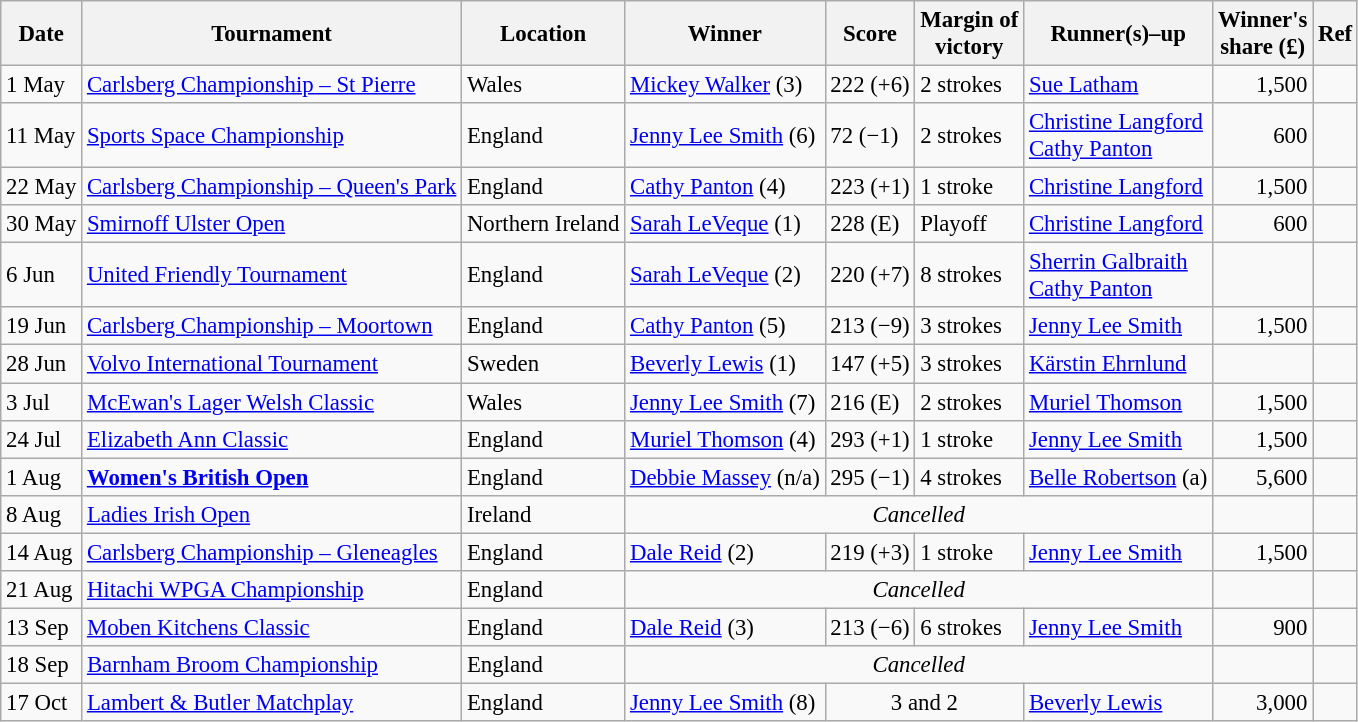<table class="wikitable sortable" style="font-size:95%">
<tr>
<th>Date</th>
<th>Tournament</th>
<th>Location</th>
<th>Winner</th>
<th>Score</th>
<th>Margin of<br>victory</th>
<th>Runner(s)–up</th>
<th>Winner's<br>share (£)</th>
<th>Ref</th>
</tr>
<tr>
<td>1 May</td>
<td><a href='#'>Carlsberg Championship – St Pierre</a></td>
<td>Wales</td>
<td> <a href='#'>Mickey Walker</a> (3)</td>
<td>222 (+6)</td>
<td>2 strokes</td>
<td> <a href='#'>Sue Latham</a></td>
<td align=right>1,500</td>
<td></td>
</tr>
<tr>
<td>11 May</td>
<td><a href='#'>Sports Space Championship</a></td>
<td>England</td>
<td> <a href='#'>Jenny Lee Smith</a> (6)</td>
<td>72 (−1)</td>
<td>2 strokes</td>
<td> <a href='#'>Christine Langford</a> <br> <a href='#'>Cathy Panton</a></td>
<td align=right>600</td>
<td></td>
</tr>
<tr>
<td>22 May</td>
<td><a href='#'>Carlsberg Championship – Queen's Park</a></td>
<td>England</td>
<td> <a href='#'>Cathy Panton</a> (4)</td>
<td>223 (+1)</td>
<td>1 stroke</td>
<td> <a href='#'>Christine Langford</a></td>
<td align=right>1,500</td>
<td></td>
</tr>
<tr>
<td>30 May</td>
<td><a href='#'>Smirnoff Ulster Open</a></td>
<td>Northern Ireland</td>
<td> <a href='#'>Sarah LeVeque</a> (1)</td>
<td>228 (E)</td>
<td>Playoff</td>
<td> <a href='#'>Christine Langford</a></td>
<td align=right>600</td>
<td></td>
</tr>
<tr>
<td>6 Jun</td>
<td><a href='#'>United Friendly Tournament</a></td>
<td>England</td>
<td> <a href='#'>Sarah LeVeque</a> (2)</td>
<td>220 (+7)</td>
<td>8 strokes</td>
<td> <a href='#'>Sherrin Galbraith</a><br> <a href='#'>Cathy Panton</a></td>
<td align=right></td>
<td></td>
</tr>
<tr>
<td>19 Jun</td>
<td><a href='#'>Carlsberg Championship – Moortown</a></td>
<td>England</td>
<td> <a href='#'>Cathy Panton</a> (5)</td>
<td>213 (−9)</td>
<td>3 strokes</td>
<td> <a href='#'>Jenny Lee Smith</a></td>
<td align=right>1,500</td>
<td></td>
</tr>
<tr>
<td>28 Jun</td>
<td><a href='#'>Volvo International Tournament</a></td>
<td>Sweden</td>
<td> <a href='#'>Beverly Lewis</a> (1)</td>
<td>147 (+5)</td>
<td>3 strokes</td>
<td> <a href='#'>Kärstin Ehrnlund</a></td>
<td align=right></td>
<td></td>
</tr>
<tr>
<td>3 Jul</td>
<td><a href='#'>McEwan's Lager Welsh Classic</a></td>
<td>Wales</td>
<td> <a href='#'>Jenny Lee Smith</a> (7)</td>
<td>216 (E)</td>
<td>2 strokes</td>
<td> <a href='#'>Muriel Thomson</a></td>
<td align=right>1,500</td>
<td></td>
</tr>
<tr>
<td>24 Jul</td>
<td><a href='#'>Elizabeth Ann Classic</a></td>
<td>England</td>
<td> <a href='#'>Muriel Thomson</a> (4)</td>
<td>293 (+1)</td>
<td>1 stroke</td>
<td> <a href='#'>Jenny Lee Smith</a></td>
<td align=right>1,500</td>
<td></td>
</tr>
<tr>
<td>1 Aug</td>
<td><strong><a href='#'>Women's British Open</a></strong></td>
<td>England</td>
<td> <a href='#'>Debbie Massey</a> (n/a)</td>
<td>295 (−1)</td>
<td>4 strokes</td>
<td> <a href='#'>Belle Robertson</a> (a)</td>
<td align=right>5,600</td>
<td></td>
</tr>
<tr>
<td>8 Aug</td>
<td><a href='#'>Ladies Irish Open</a></td>
<td>Ireland</td>
<td colspan=4 align=center><em>Cancelled</em></td>
<td></td>
<td></td>
</tr>
<tr>
<td>14 Aug</td>
<td><a href='#'>Carlsberg Championship – Gleneagles</a></td>
<td>England</td>
<td> <a href='#'>Dale Reid</a> (2)</td>
<td>219 (+3)</td>
<td>1 stroke</td>
<td> <a href='#'>Jenny Lee Smith</a></td>
<td align=right>1,500</td>
<td></td>
</tr>
<tr>
<td>21 Aug</td>
<td><a href='#'>Hitachi WPGA Championship</a></td>
<td>England</td>
<td colspan=4 align=center><em>Cancelled</em></td>
<td></td>
<td></td>
</tr>
<tr>
<td>13 Sep</td>
<td><a href='#'>Moben Kitchens Classic</a></td>
<td>England</td>
<td> <a href='#'>Dale Reid</a> (3)</td>
<td>213 (−6)</td>
<td>6 strokes</td>
<td> <a href='#'>Jenny Lee Smith</a></td>
<td align=right>900</td>
<td></td>
</tr>
<tr>
<td>18 Sep</td>
<td><a href='#'>Barnham Broom Championship</a></td>
<td>England</td>
<td colspan=4 align=center><em>Cancelled</em></td>
<td></td>
<td></td>
</tr>
<tr>
<td>17 Oct</td>
<td><a href='#'>Lambert & Butler Matchplay</a></td>
<td>England</td>
<td> <a href='#'>Jenny Lee Smith</a> (8)</td>
<td colspan=2 align=center>3 and 2</td>
<td> <a href='#'>Beverly Lewis</a></td>
<td align=right>3,000</td>
<td></td>
</tr>
</table>
